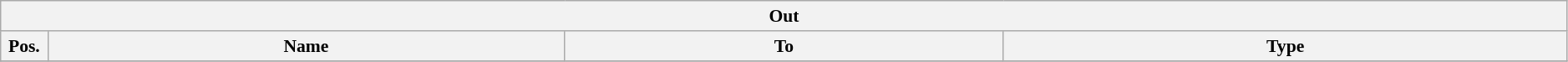<table class="wikitable" style="font-size:90%;width:99%;">
<tr>
<th colspan="4">Out</th>
</tr>
<tr>
<th width=3%>Pos.</th>
<th width=33%>Name</th>
<th width=28%>To</th>
<th width=36%>Type</th>
</tr>
<tr>
</tr>
</table>
